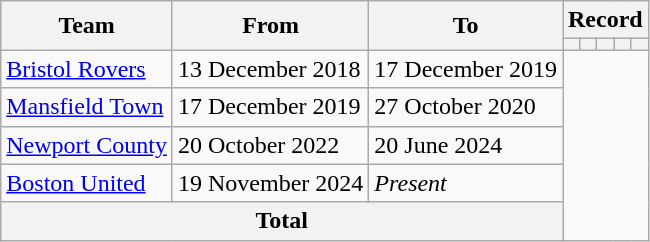<table class=wikitable style=text-align:center>
<tr>
<th rowspan=2>Team</th>
<th rowspan=2>From</th>
<th rowspan=2>To</th>
<th colspan=5>Record</th>
</tr>
<tr>
<th></th>
<th></th>
<th></th>
<th></th>
<th></th>
</tr>
<tr>
<td align=left><a href='#'>Bristol Rovers</a></td>
<td align=left>13 December 2018</td>
<td align=left>17 December 2019<br></td>
</tr>
<tr>
<td align=left><a href='#'>Mansfield Town</a></td>
<td align=left>17 December 2019</td>
<td align=left>27 October 2020<br></td>
</tr>
<tr>
<td align=left><a href='#'>Newport County</a></td>
<td align=left>20 October 2022</td>
<td align=left>20 June 2024<br></td>
</tr>
<tr>
<td align=left><a href='#'>Boston United</a></td>
<td align=left>19 November 2024</td>
<td align=left><em>Present</em><br></td>
</tr>
<tr>
<th colspan=3>Total<br></th>
</tr>
</table>
